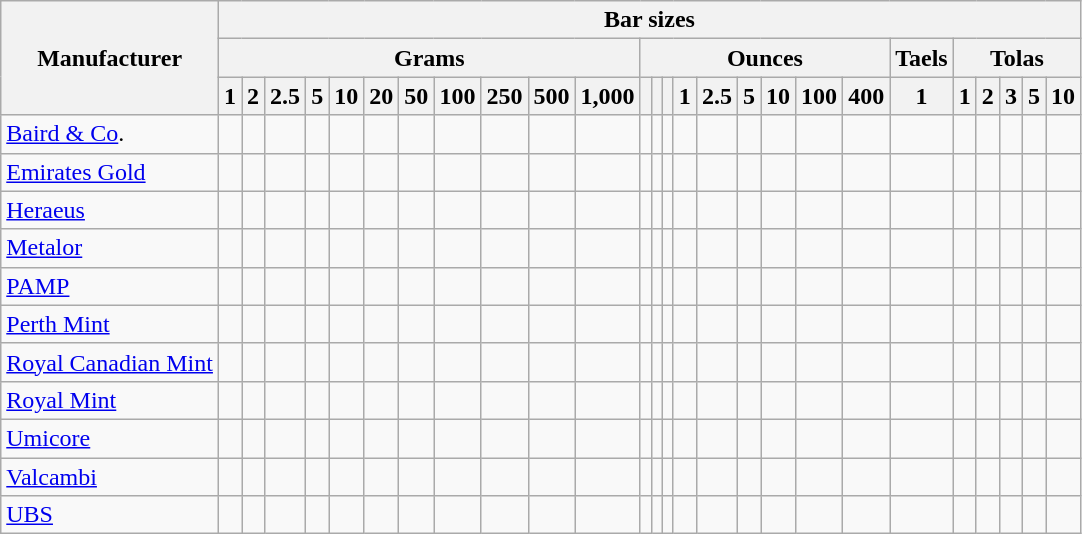<table class="wikitable">
<tr>
<th rowspan="3">Manufacturer</th>
<th colspan="26">Bar sizes</th>
</tr>
<tr>
<th colspan="11">Grams</th>
<th colspan="9">Ounces</th>
<th>Taels</th>
<th colspan="5">Tolas</th>
</tr>
<tr>
<th>1</th>
<th>2</th>
<th>2.5</th>
<th>5</th>
<th>10</th>
<th>20</th>
<th>50</th>
<th>100</th>
<th>250</th>
<th>500</th>
<th>1,000</th>
<th></th>
<th></th>
<th></th>
<th>1</th>
<th>2.5</th>
<th>5</th>
<th>10</th>
<th>100</th>
<th>400</th>
<th>1</th>
<th>1</th>
<th>2</th>
<th>3</th>
<th>5</th>
<th>10</th>
</tr>
<tr>
<td><a href='#'>Baird & Co</a>.</td>
<td></td>
<td></td>
<td></td>
<td></td>
<td></td>
<td></td>
<td></td>
<td></td>
<td></td>
<td></td>
<td></td>
<td></td>
<td></td>
<td></td>
<td></td>
<td></td>
<td></td>
<td></td>
<td></td>
<td></td>
<td></td>
<td></td>
<td></td>
<td></td>
<td></td>
<td></td>
</tr>
<tr>
<td><a href='#'>Emirates Gold</a></td>
<td></td>
<td></td>
<td></td>
<td></td>
<td></td>
<td></td>
<td></td>
<td></td>
<td></td>
<td></td>
<td></td>
<td></td>
<td></td>
<td></td>
<td></td>
<td></td>
<td></td>
<td></td>
<td></td>
<td></td>
<td></td>
<td></td>
<td></td>
<td></td>
<td></td>
<td></td>
</tr>
<tr>
<td><a href='#'>Heraeus</a></td>
<td></td>
<td></td>
<td></td>
<td></td>
<td></td>
<td></td>
<td></td>
<td></td>
<td></td>
<td></td>
<td></td>
<td></td>
<td></td>
<td></td>
<td></td>
<td></td>
<td></td>
<td></td>
<td></td>
<td></td>
<td></td>
<td></td>
<td></td>
<td></td>
<td></td>
<td></td>
</tr>
<tr>
<td><a href='#'>Metalor</a></td>
<td></td>
<td></td>
<td></td>
<td></td>
<td></td>
<td></td>
<td></td>
<td></td>
<td></td>
<td></td>
<td></td>
<td></td>
<td></td>
<td></td>
<td></td>
<td></td>
<td></td>
<td></td>
<td></td>
<td></td>
<td></td>
<td></td>
<td></td>
<td></td>
<td></td>
<td></td>
</tr>
<tr>
<td><a href='#'>PAMP</a></td>
<td></td>
<td></td>
<td></td>
<td></td>
<td></td>
<td></td>
<td></td>
<td></td>
<td></td>
<td></td>
<td></td>
<td></td>
<td></td>
<td></td>
<td></td>
<td></td>
<td></td>
<td></td>
<td></td>
<td></td>
<td></td>
<td></td>
<td></td>
<td></td>
<td></td>
<td></td>
</tr>
<tr>
<td><a href='#'>Perth Mint</a></td>
<td></td>
<td></td>
<td></td>
<td></td>
<td></td>
<td></td>
<td></td>
<td></td>
<td></td>
<td></td>
<td></td>
<td></td>
<td></td>
<td></td>
<td></td>
<td></td>
<td></td>
<td></td>
<td></td>
<td></td>
<td></td>
<td></td>
<td></td>
<td></td>
<td></td>
<td></td>
</tr>
<tr>
<td><a href='#'>Royal Canadian Mint</a></td>
<td></td>
<td></td>
<td></td>
<td></td>
<td></td>
<td></td>
<td></td>
<td></td>
<td></td>
<td></td>
<td></td>
<td></td>
<td></td>
<td></td>
<td></td>
<td></td>
<td></td>
<td></td>
<td></td>
<td></td>
<td></td>
<td></td>
<td></td>
<td></td>
<td></td>
<td></td>
</tr>
<tr>
<td><a href='#'>Royal Mint</a></td>
<td></td>
<td></td>
<td></td>
<td></td>
<td></td>
<td></td>
<td></td>
<td></td>
<td></td>
<td></td>
<td></td>
<td></td>
<td></td>
<td></td>
<td></td>
<td></td>
<td></td>
<td></td>
<td></td>
<td></td>
<td></td>
<td></td>
<td></td>
<td></td>
<td></td>
<td></td>
</tr>
<tr>
<td><a href='#'>Umicore</a></td>
<td></td>
<td></td>
<td></td>
<td></td>
<td></td>
<td></td>
<td></td>
<td></td>
<td></td>
<td></td>
<td></td>
<td></td>
<td></td>
<td></td>
<td></td>
<td></td>
<td></td>
<td></td>
<td></td>
<td></td>
<td></td>
<td></td>
<td></td>
<td></td>
<td></td>
<td></td>
</tr>
<tr>
<td><a href='#'>Valcambi</a></td>
<td></td>
<td></td>
<td></td>
<td></td>
<td></td>
<td></td>
<td></td>
<td></td>
<td></td>
<td></td>
<td></td>
<td></td>
<td></td>
<td></td>
<td></td>
<td></td>
<td></td>
<td></td>
<td></td>
<td></td>
<td></td>
<td></td>
<td></td>
<td></td>
<td></td>
<td></td>
</tr>
<tr>
<td><a href='#'>UBS</a></td>
<td></td>
<td></td>
<td></td>
<td></td>
<td></td>
<td></td>
<td></td>
<td></td>
<td></td>
<td></td>
<td></td>
<td></td>
<td></td>
<td></td>
<td></td>
<td></td>
<td></td>
<td></td>
<td></td>
<td></td>
<td></td>
<td></td>
<td></td>
<td></td>
<td></td>
<td></td>
</tr>
</table>
